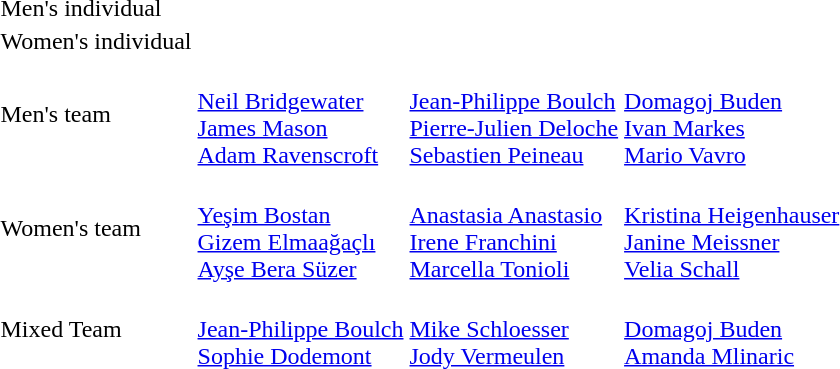<table>
<tr>
<td>Men's individual</td>
<td></td>
<td></td>
<td></td>
</tr>
<tr>
<td>Women's individual</td>
<td></td>
<td></td>
<td></td>
</tr>
<tr>
<td>Men's team</td>
<td><br><a href='#'>Neil Bridgewater</a><br><a href='#'>James Mason</a><br><a href='#'>Adam Ravenscroft</a></td>
<td><br><a href='#'>Jean-Philippe Boulch</a><br><a href='#'>Pierre-Julien Deloche</a><br><a href='#'>Sebastien Peineau</a></td>
<td><br><a href='#'>Domagoj Buden</a><br><a href='#'>Ivan Markes</a><br><a href='#'>Mario Vavro</a></td>
</tr>
<tr>
<td>Women's team</td>
<td><br><a href='#'>Yeşim Bostan</a><br><a href='#'>Gizem Elmaağaçlı</a><br><a href='#'>Ayşe Bera Süzer</a></td>
<td><br><a href='#'>Anastasia Anastasio</a><br><a href='#'>Irene Franchini</a><br><a href='#'>Marcella Tonioli</a></td>
<td><br><a href='#'>Kristina Heigenhauser</a><br><a href='#'>Janine Meissner</a><br><a href='#'>Velia Schall</a></td>
</tr>
<tr>
<td>Mixed Team</td>
<td><br><a href='#'>Jean-Philippe Boulch</a><br><a href='#'>Sophie Dodemont</a></td>
<td><br><a href='#'>Mike Schloesser</a><br><a href='#'>Jody Vermeulen</a></td>
<td><br><a href='#'>Domagoj Buden</a><br><a href='#'>Amanda Mlinaric</a></td>
</tr>
</table>
